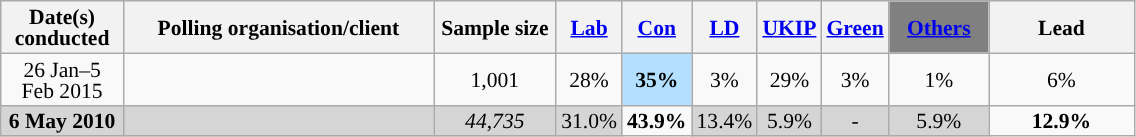<table class="wikitable sortable" style="text-align:center;font-size:90%;line-height:14px">
<tr>
<th ! style="width:75px;">Date(s)<br>conducted</th>
<th style="width:200px;">Polling organisation/client</th>
<th class="unsortable" style="width:75px;">Sample size</th>
<th class="unsortable" style="background:"><a href='#'><span>Lab</span></a></th>
<th class="unsortable" style="background:"><a href='#'><span>Con</span></a></th>
<th class="unsortable" style="background:"><a href='#'><span>LD</span></a></th>
<th class="unsortable" style="background:"><a href='#'><span>UKIP</span></a></th>
<th class="unsortable" style="background:"><a href='#'><span>Green</span></a></th>
<th class="unsortable" style="background:gray; width:60px;"><a href='#'><span>Others</span></a></th>
<th class="unsortable" style="width:90px;">Lead</th>
</tr>
<tr>
<td>26 Jan–5 Feb 2015</td>
<td> </td>
<td>1,001</td>
<td>28%</td>
<td style="background:#B3E0FF"><strong>35%</strong></td>
<td>3%</td>
<td>29%</td>
<td>3%</td>
<td>1%</td>
<td style="background:">6%</td>
</tr>
<tr>
<td style="background:#D5D5D5"><strong>6 May 2010</strong></td>
<td style="background:#D5D5D5"></td>
<td style="background:#D5D5D5"><em>44,735</em></td>
<td style="background:#D5D5D5">31.0%</td>
<td style="background:"><strong>43.9%</strong></td>
<td style="background:#D5D5D5">13.4%</td>
<td style="background:#D5D5D5">5.9%</td>
<td style="background:#D5D5D5">-</td>
<td style="background:#D5D5D5">5.9%</td>
<td style="background:"><strong>12.9% </strong></td>
</tr>
</table>
